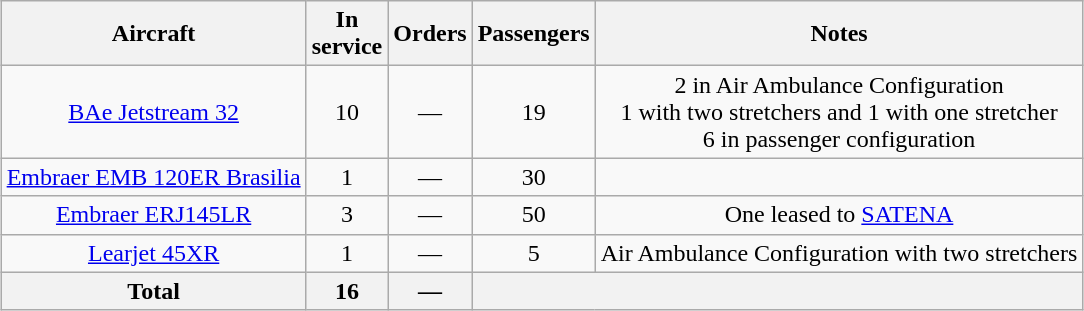<table class="wikitable" style="margin:0.5em auto; text-align:center">
<tr>
<th>Aircraft</th>
<th>In <br> service</th>
<th>Orders</th>
<th>Passengers</th>
<th>Notes</th>
</tr>
<tr>
<td><a href='#'>BAe Jetstream 32</a></td>
<td>10</td>
<td>—</td>
<td>19</td>
<td>2 in Air Ambulance Configuration <br> 1 with two stretchers and 1 with one stretcher <br> 6 in passenger configuration</td>
</tr>
<tr>
<td><a href='#'>Embraer EMB 120ER Brasilia</a></td>
<td>1</td>
<td>—</td>
<td>30</td>
<td></td>
</tr>
<tr>
<td><a href='#'>Embraer ERJ145LR</a></td>
<td>3</td>
<td>—</td>
<td>50</td>
<td>One leased to <a href='#'>SATENA</a></td>
</tr>
<tr>
<td><a href='#'>Learjet 45XR</a></td>
<td>1</td>
<td>—</td>
<td>5</td>
<td>Air Ambulance Configuration with two stretchers</td>
</tr>
<tr>
<th>Total</th>
<th>16</th>
<th>—</th>
<th colspan=2></th>
</tr>
</table>
